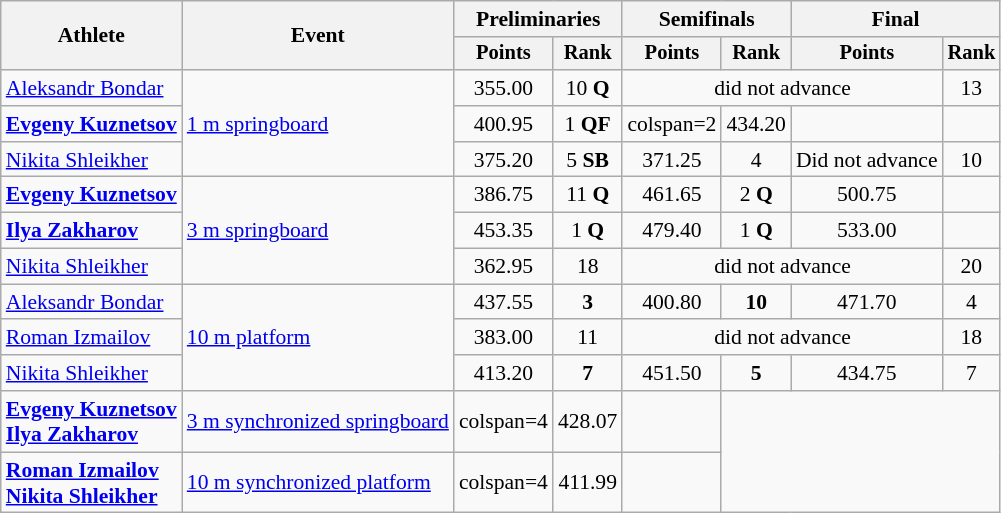<table class="wikitable" style="text-align:center; font-size:90%">
<tr>
<th rowspan=2>Athlete</th>
<th rowspan=2>Event</th>
<th colspan=2>Preliminaries</th>
<th colspan=2>Semifinals</th>
<th colspan=2>Final</th>
</tr>
<tr style="font-size:95%">
<th>Points</th>
<th>Rank</th>
<th>Points</th>
<th>Rank</th>
<th>Points</th>
<th>Rank</th>
</tr>
<tr>
<td align=left><a href='#'>Aleksandr Bondar</a></td>
<td align=left rowspan=3><a href='#'>1 m springboard</a></td>
<td>355.00</td>
<td>10 <strong>Q</strong></td>
<td colspan=3>did not advance</td>
<td>13</td>
</tr>
<tr>
<td align=left><strong><a href='#'>Evgeny Kuznetsov</a></strong></td>
<td>400.95</td>
<td>1 <strong>QF</strong></td>
<td>colspan=2</td>
<td>434.20</td>
<td></td>
</tr>
<tr>
<td align=left><a href='#'>Nikita Shleikher</a></td>
<td>375.20</td>
<td>5 <strong>SB</strong></td>
<td>371.25</td>
<td>4</td>
<td>Did not advance</td>
<td>10</td>
</tr>
<tr>
<td align=left><strong><a href='#'>Evgeny Kuznetsov</a></strong></td>
<td align=left rowspan=3><a href='#'>3 m springboard</a></td>
<td>386.75</td>
<td>11 <strong>Q</strong></td>
<td>461.65</td>
<td>2 <strong>Q</strong></td>
<td>500.75</td>
<td></td>
</tr>
<tr>
<td align=left><strong><a href='#'>Ilya Zakharov</a></strong></td>
<td>453.35</td>
<td>1 <strong>Q</strong></td>
<td>479.40</td>
<td>1 <strong>Q</strong></td>
<td>533.00</td>
<td></td>
</tr>
<tr>
<td align=left><a href='#'>Nikita Shleikher</a></td>
<td>362.95</td>
<td>18</td>
<td colspan=3>did not advance</td>
<td>20</td>
</tr>
<tr>
<td align=left><a href='#'>Aleksandr Bondar</a></td>
<td align=left rowspan=3><a href='#'>10 m platform</a></td>
<td>437.55</td>
<td><strong>3</strong></td>
<td>400.80</td>
<td><strong>10</strong></td>
<td>471.70</td>
<td>4</td>
</tr>
<tr>
<td align=left><a href='#'>Roman Izmailov</a></td>
<td>383.00</td>
<td>11</td>
<td colspan=3>did not advance</td>
<td>18</td>
</tr>
<tr>
<td align=left><a href='#'>Nikita Shleikher</a></td>
<td>413.20</td>
<td><strong>7</strong></td>
<td>451.50</td>
<td><strong>5</strong></td>
<td>434.75</td>
<td>7</td>
</tr>
<tr>
<td align=left><strong><a href='#'>Evgeny Kuznetsov</a><br><a href='#'>Ilya Zakharov</a></strong></td>
<td align=left><a href='#'>3 m synchronized springboard</a></td>
<td>colspan=4 </td>
<td>428.07</td>
<td></td>
</tr>
<tr>
<td align=left><strong><a href='#'>Roman Izmailov</a><br><a href='#'>Nikita Shleikher</a></strong></td>
<td align=left><a href='#'>10 m synchronized platform</a></td>
<td>colspan=4 </td>
<td>411.99</td>
<td></td>
</tr>
</table>
